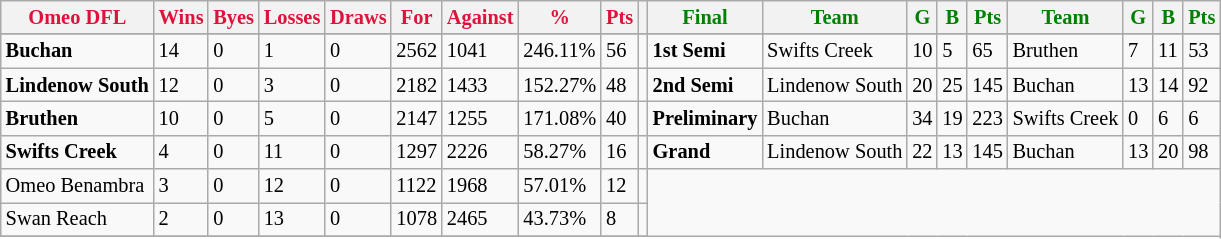<table style="font-size: 85%; text-align: left;" class="wikitable">
<tr>
<th style="color:crimson">Omeo DFL</th>
<th style="color:crimson">Wins</th>
<th style="color:crimson">Byes</th>
<th style="color:crimson">Losses</th>
<th style="color:crimson">Draws</th>
<th style="color:crimson">For</th>
<th style="color:crimson">Against</th>
<th style="color:crimson">%</th>
<th style="color:crimson">Pts</th>
<th></th>
<th style="color:green">Final</th>
<th style="color:green">Team</th>
<th style="color:green">G</th>
<th style="color:green">B</th>
<th style="color:green">Pts</th>
<th style="color:green">Team</th>
<th style="color:green">G</th>
<th style="color:green">B</th>
<th style="color:green">Pts</th>
</tr>
<tr>
</tr>
<tr>
</tr>
<tr>
<td><strong>	Buchan	</strong></td>
<td>14</td>
<td>0</td>
<td>1</td>
<td>0</td>
<td>2562</td>
<td>1041</td>
<td>246.11%</td>
<td>56</td>
<td></td>
<td><strong>1st Semi</strong></td>
<td>Swifts Creek</td>
<td>10</td>
<td>5</td>
<td>65</td>
<td>Bruthen</td>
<td>7</td>
<td>11</td>
<td>53</td>
</tr>
<tr>
<td><strong>	Lindenow South	</strong></td>
<td>12</td>
<td>0</td>
<td>3</td>
<td>0</td>
<td>2182</td>
<td>1433</td>
<td>152.27%</td>
<td>48</td>
<td></td>
<td><strong>2nd Semi</strong></td>
<td>Lindenow South</td>
<td>20</td>
<td>25</td>
<td>145</td>
<td>Buchan</td>
<td>13</td>
<td>14</td>
<td>92</td>
</tr>
<tr>
<td><strong>	Bruthen	</strong></td>
<td>10</td>
<td>0</td>
<td>5</td>
<td>0</td>
<td>2147</td>
<td>1255</td>
<td>171.08%</td>
<td>40</td>
<td></td>
<td><strong>Preliminary</strong></td>
<td>Buchan</td>
<td>34</td>
<td>19</td>
<td>223</td>
<td>Swifts Creek</td>
<td>0</td>
<td>6</td>
<td>6</td>
</tr>
<tr>
<td><strong>	Swifts Creek	</strong></td>
<td>4</td>
<td>0</td>
<td>11</td>
<td>0</td>
<td>1297</td>
<td>2226</td>
<td>58.27%</td>
<td>16</td>
<td></td>
<td><strong>Grand</strong></td>
<td>Lindenow South</td>
<td>22</td>
<td>13</td>
<td>145</td>
<td>Buchan</td>
<td>13</td>
<td>20</td>
<td>98</td>
</tr>
<tr>
<td>Omeo Benambra</td>
<td>3</td>
<td>0</td>
<td>12</td>
<td>0</td>
<td>1122</td>
<td>1968</td>
<td>57.01%</td>
<td>12</td>
<td></td>
</tr>
<tr>
<td>Swan Reach</td>
<td>2</td>
<td>0</td>
<td>13</td>
<td>0</td>
<td>1078</td>
<td>2465</td>
<td>43.73%</td>
<td>8</td>
<td></td>
</tr>
<tr>
</tr>
</table>
